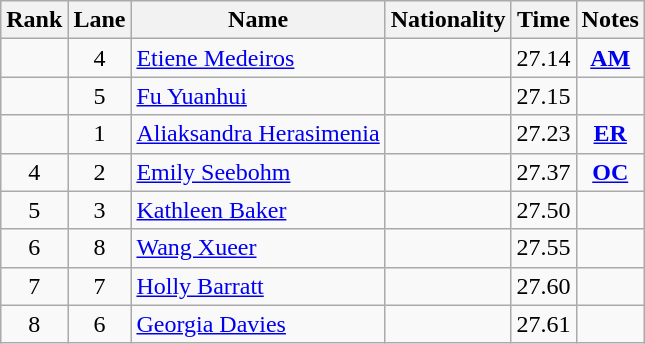<table class="wikitable sortable" style="text-align:center">
<tr>
<th>Rank</th>
<th>Lane</th>
<th>Name</th>
<th>Nationality</th>
<th>Time</th>
<th>Notes</th>
</tr>
<tr>
<td></td>
<td>4</td>
<td align=left><a href='#'>Etiene Medeiros</a></td>
<td align=left></td>
<td>27.14</td>
<td><strong><a href='#'>AM</a></strong></td>
</tr>
<tr>
<td></td>
<td>5</td>
<td align=left><a href='#'>Fu Yuanhui</a></td>
<td align=left></td>
<td>27.15</td>
<td></td>
</tr>
<tr>
<td></td>
<td>1</td>
<td align=left><a href='#'>Aliaksandra Herasimenia</a></td>
<td align=left></td>
<td>27.23</td>
<td><strong><a href='#'>ER</a></strong></td>
</tr>
<tr>
<td>4</td>
<td>2</td>
<td align=left><a href='#'>Emily Seebohm</a></td>
<td align=left></td>
<td>27.37</td>
<td><strong><a href='#'>OC</a></strong></td>
</tr>
<tr>
<td>5</td>
<td>3</td>
<td align=left><a href='#'>Kathleen Baker</a></td>
<td align=left></td>
<td>27.50</td>
<td></td>
</tr>
<tr>
<td>6</td>
<td>8</td>
<td align=left><a href='#'>Wang Xueer</a></td>
<td align=left></td>
<td>27.55</td>
<td></td>
</tr>
<tr>
<td>7</td>
<td>7</td>
<td align=left><a href='#'>Holly Barratt</a></td>
<td align=left></td>
<td>27.60</td>
<td></td>
</tr>
<tr>
<td>8</td>
<td>6</td>
<td align=left><a href='#'>Georgia Davies</a></td>
<td align=left></td>
<td>27.61</td>
<td></td>
</tr>
</table>
